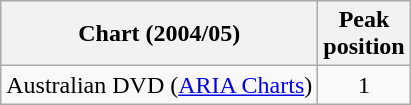<table class="wikitable">
<tr>
<th>Chart (2004/05)</th>
<th>Peak<br>position</th>
</tr>
<tr>
<td>Australian DVD (<a href='#'>ARIA Charts</a>)</td>
<td align="center">1</td>
</tr>
</table>
